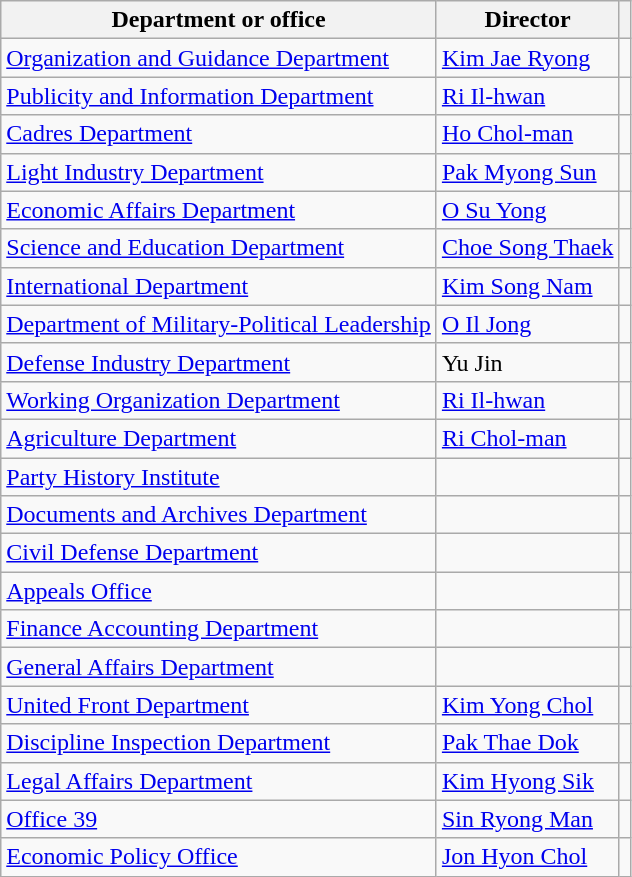<table class="wikitable">
<tr>
<th>Department or office</th>
<th>Director</th>
<th></th>
</tr>
<tr>
<td><a href='#'>Organization and Guidance Department</a></td>
<td><a href='#'>Kim Jae Ryong</a></td>
<td></td>
</tr>
<tr>
<td><a href='#'>Publicity and Information Department</a></td>
<td><a href='#'>Ri Il-hwan</a></td>
<td></td>
</tr>
<tr>
<td><a href='#'>Cadres Department</a></td>
<td><a href='#'>Ho Chol-man</a></td>
<td></td>
</tr>
<tr>
<td><a href='#'>Light Industry Department</a></td>
<td><a href='#'>Pak Myong Sun</a></td>
<td></td>
</tr>
<tr>
<td><a href='#'>Economic Affairs Department</a></td>
<td><a href='#'>O Su Yong</a></td>
<td></td>
</tr>
<tr>
<td><a href='#'>Science and Education Department</a></td>
<td><a href='#'>Choe Song Thaek</a></td>
<td></td>
</tr>
<tr>
<td><a href='#'>International Department</a></td>
<td><a href='#'>Kim Song Nam</a></td>
<td></td>
</tr>
<tr>
<td><a href='#'>Department of Military-Political Leadership</a></td>
<td><a href='#'>O Il Jong</a></td>
<td></td>
</tr>
<tr>
<td><a href='#'>Defense Industry Department</a></td>
<td>Yu Jin</td>
<td></td>
</tr>
<tr>
<td><a href='#'>Working Organization Department</a></td>
<td><a href='#'>Ri Il-hwan</a></td>
<td></td>
</tr>
<tr>
<td><a href='#'>Agriculture Department</a></td>
<td><a href='#'>Ri Chol-man</a></td>
<td></td>
</tr>
<tr>
<td><a href='#'>Party History Institute</a></td>
<td></td>
<td></td>
</tr>
<tr>
<td><a href='#'>Documents and Archives Department</a></td>
<td></td>
<td></td>
</tr>
<tr>
<td><a href='#'>Civil Defense Department</a></td>
<td></td>
<td></td>
</tr>
<tr>
<td><a href='#'>Appeals Office</a></td>
<td></td>
<td></td>
</tr>
<tr>
<td><a href='#'>Finance Accounting Department</a></td>
<td></td>
<td></td>
</tr>
<tr>
<td><a href='#'>General Affairs Department</a></td>
<td></td>
<td></td>
</tr>
<tr>
<td><a href='#'>United Front Department</a></td>
<td><a href='#'>Kim Yong Chol</a></td>
<td></td>
</tr>
<tr>
<td><a href='#'>Discipline Inspection Department</a></td>
<td><a href='#'>Pak Thae Dok</a></td>
<td></td>
</tr>
<tr>
<td><a href='#'>Legal Affairs Department</a></td>
<td><a href='#'>Kim Hyong Sik</a></td>
<td></td>
</tr>
<tr>
<td><a href='#'>Office 39</a></td>
<td><a href='#'>Sin Ryong Man</a></td>
<td></td>
</tr>
<tr>
<td><a href='#'>Economic Policy Office</a></td>
<td><a href='#'>Jon Hyon Chol</a></td>
<td></td>
</tr>
</table>
